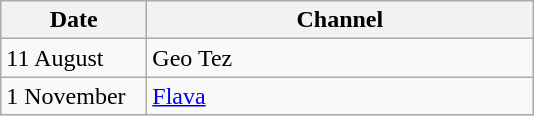<table class="wikitable">
<tr>
<th width=90>Date</th>
<th width=250>Channel</th>
</tr>
<tr>
<td>11 August</td>
<td>Geo Tez</td>
</tr>
<tr>
<td>1 November</td>
<td><a href='#'>Flava</a></td>
</tr>
</table>
